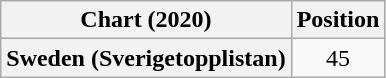<table class="wikitable plainrowheaders" style="text-align:center">
<tr>
<th scope="col">Chart (2020)</th>
<th scope="col">Position</th>
</tr>
<tr>
<th scope="row">Sweden (Sverigetopplistan)</th>
<td>45</td>
</tr>
</table>
